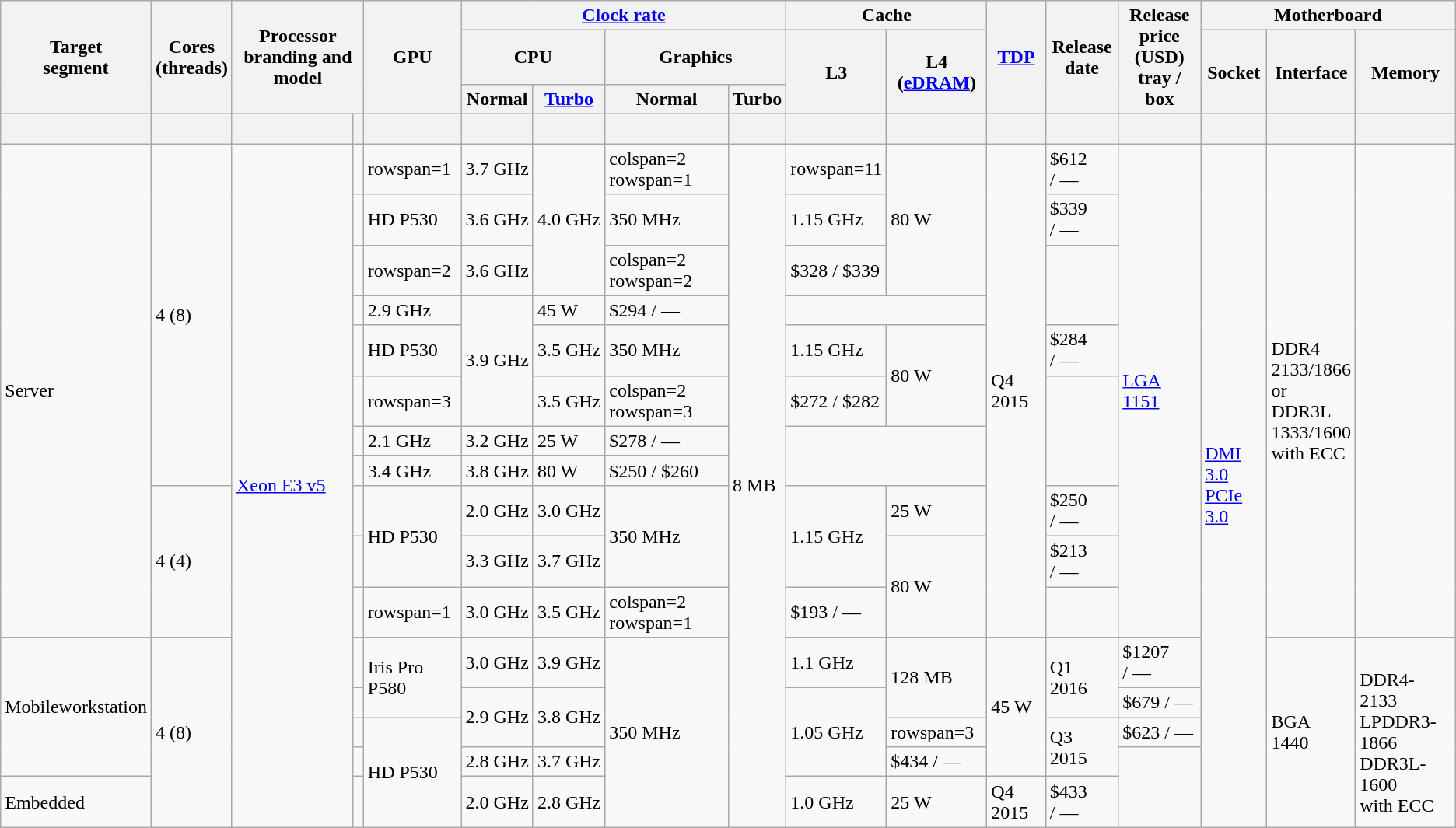<table class="wikitable sortable mw-datatable">
<tr>
<th rowspan=3>Target<br>segment</th>
<th rowspan=3>Cores<br>(threads)</th>
<th colspan=2 rowspan=3>Processor<br>branding and model</th>
<th rowspan=3>GPU</th>
<th colspan=4><a href='#'>Clock rate</a></th>
<th colspan="2" data-sort-type="number">Cache</th>
<th rowspan=3 data-sort-type=number><a href='#'>TDP</a></th>
<th rowspan=3 class=unsortable>Release<br>date</th>
<th rowspan=3>Release<br>price (USD)<br>tray / box</th>
<th colspan=3>Motherboard</th>
</tr>
<tr>
<th colspan=2>CPU</th>
<th colspan=2>Graphics</th>
<th rowspan="2">L3</th>
<th rowspan="2">L4 (<a href='#'>eDRAM</a>)</th>
<th rowspan="2">Socket</th>
<th rowspan=2>Interface</th>
<th rowspan=2>Memory</th>
</tr>
<tr>
<th>Normal</th>
<th data-sort-type=number><a href='#'>Turbo</a></th>
<th>Normal</th>
<th data-sort-type=number>Turbo</th>
</tr>
<tr>
<th style="background-position:center"><br></th>
<th style="background-position:center"></th>
<th style="background-position:center"></th>
<th style="background-position:center"></th>
<th style="background-position:center"></th>
<th style="background-position:center"></th>
<th style="background-position:center"></th>
<th style="background-position:center"></th>
<th style="background-position:center"></th>
<th style="background-position:center"></th>
<th style="background-position:center"></th>
<th style="background-position:center"></th>
<th style="background-position:center"></th>
<th style="background-position:center"></th>
<th style="background-position:center"></th>
<th style="background-position:center"></th>
<th style="background-position:center"></th>
</tr>
<tr>
<td rowspan=11>Server</td>
<td rowspan=8>4 (8)</td>
<td rowspan=16><a href='#'>Xeon&nbsp;E3&nbsp;v5</a></td>
<td><strong></strong></td>
<td>rowspan=1  </td>
<td>3.7 GHz</td>
<td rowspan=3>4.0 GHz</td>
<td>colspan=2 rowspan=1  </td>
<td rowspan=16>8 MB</td>
<td>rowspan=11  </td>
<td rowspan=3>80 W</td>
<td rowspan=11>Q4 2015</td>
<td>$612 / —</td>
<td rowspan=11><a href='#'>LGA<br>1151</a></td>
<td rowspan=16><a href='#'>DMI 3.0</a><br><a href='#'>PCIe 3.0</a></td>
<td rowspan=11><br>DDR4 <br>2133/1866 <br>or<br>DDR3L <br>1333/1600<br>with ECC</td>
</tr>
<tr>
<td><strong></strong></td>
<td>HD P530</td>
<td>3.6 GHz</td>
<td>350 MHz</td>
<td>1.15 GHz</td>
<td>$339 / —</td>
</tr>
<tr>
<td><strong></strong></td>
<td>rowspan=2  </td>
<td>3.6 GHz</td>
<td>colspan=2 rowspan=2 </td>
<td>$328 / $339</td>
</tr>
<tr>
<td><strong></strong></td>
<td>2.9 GHz</td>
<td rowspan=3>3.9 GHz</td>
<td>45 W</td>
<td>$294 / —</td>
</tr>
<tr>
<td><strong></strong></td>
<td>HD P530</td>
<td>3.5 GHz</td>
<td>350 MHz</td>
<td>1.15 GHz</td>
<td rowspan=2>80 W</td>
<td>$284 / —</td>
</tr>
<tr>
<td><strong></strong></td>
<td>rowspan=3  </td>
<td>3.5 GHz</td>
<td>colspan=2 rowspan=3 </td>
<td>$272 / $282</td>
</tr>
<tr>
<td><strong></strong></td>
<td>2.1 GHz</td>
<td>3.2 GHz</td>
<td>25 W</td>
<td>$278 / —</td>
</tr>
<tr>
<td><strong></strong></td>
<td>3.4 GHz</td>
<td>3.8 GHz</td>
<td>80 W</td>
<td>$250 / $260</td>
</tr>
<tr>
<td rowspan=3>4 (4)</td>
<td><strong></strong></td>
<td rowspan=2>HD P530</td>
<td>2.0 GHz</td>
<td>3.0 GHz</td>
<td rowspan=2>350 MHz</td>
<td rowspan=2>1.15 GHz</td>
<td>25 W</td>
<td>$250 / —</td>
</tr>
<tr>
<td><strong></strong></td>
<td>3.3 GHz</td>
<td>3.7 GHz</td>
<td rowspan=2>80 W</td>
<td>$213 / —</td>
</tr>
<tr>
<td><strong></strong></td>
<td>rowspan=1  </td>
<td>3.0 GHz</td>
<td>3.5 GHz</td>
<td>colspan=2 rowspan=1 </td>
<td>$193 / —</td>
</tr>
<tr>
<td rowspan=4>Mobileworkstation</td>
<td rowspan=5>4 (8)</td>
<td><strong></strong></td>
<td rowspan=2>Iris Pro P580</td>
<td>3.0 GHz</td>
<td>3.9 GHz</td>
<td rowspan=5>350 MHz</td>
<td>1.1 GHz</td>
<td rowspan=2>128 MB</td>
<td rowspan=4>45 W</td>
<td rowspan=2>Q1 2016</td>
<td>$1207 / —</td>
<td rowspan=5>BGA<br>1440</td>
<td rowspan=5><br>DDR4-2133 <br>LPDDR3-1866<br>DDR3L-1600<br>with ECC</td>
</tr>
<tr>
<td><strong></strong></td>
<td rowspan=2>2.9 GHz</td>
<td rowspan=2>3.8 GHz</td>
<td rowspan=3>1.05 GHz</td>
<td>$679 / —</td>
</tr>
<tr>
<td><strong></strong></td>
<td rowspan=3>HD P530</td>
<td>rowspan=3 </td>
<td rowspan=2>Q3 2015</td>
<td>$623 / —</td>
</tr>
<tr>
<td><strong></strong></td>
<td>2.8 GHz</td>
<td>3.7 GHz</td>
<td>$434 / —</td>
</tr>
<tr>
<td>Embedded</td>
<td><strong></strong></td>
<td>2.0 GHz</td>
<td>2.8 GHz</td>
<td>1.0 GHz</td>
<td>25 W</td>
<td>Q4 2015</td>
<td>$433 / —</td>
</tr>
</table>
